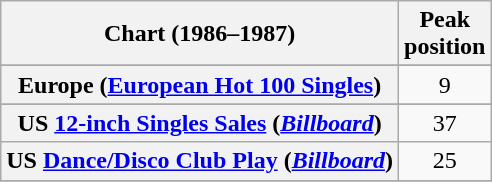<table class="wikitable sortable plainrowheaders" style="text-align:center">
<tr>
<th>Chart (1986–1987)</th>
<th>Peak<br>position</th>
</tr>
<tr>
</tr>
<tr>
</tr>
<tr>
<th scope="row">Europe (<a href='#'>European Hot 100 Singles</a>)</th>
<td>9</td>
</tr>
<tr>
</tr>
<tr>
</tr>
<tr>
</tr>
<tr>
</tr>
<tr>
<th scope="row">US <a href='#'>12-inch Singles Sales</a> (<em><a href='#'>Billboard</a></em>)</th>
<td>37</td>
</tr>
<tr>
<th scope="row">US <a href='#'>Dance/Disco Club Play</a> (<em><a href='#'>Billboard</a></em>)</th>
<td>25</td>
</tr>
<tr>
</tr>
</table>
